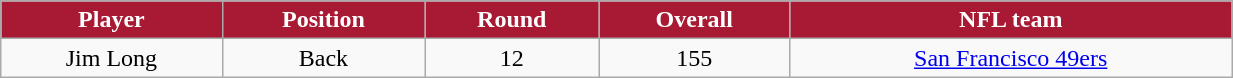<table class="wikitable" width="65%">
<tr align="center"  style="background:#A81933;color:#FFFFFF;">
<td><strong>Player</strong></td>
<td><strong>Position</strong></td>
<td><strong>Round</strong></td>
<td><strong>Overall</strong></td>
<td><strong>NFL team</strong></td>
</tr>
<tr align="center" bgcolor="">
<td>Jim Long</td>
<td>Back</td>
<td>12</td>
<td>155</td>
<td><a href='#'>San Francisco 49ers</a></td>
</tr>
</table>
